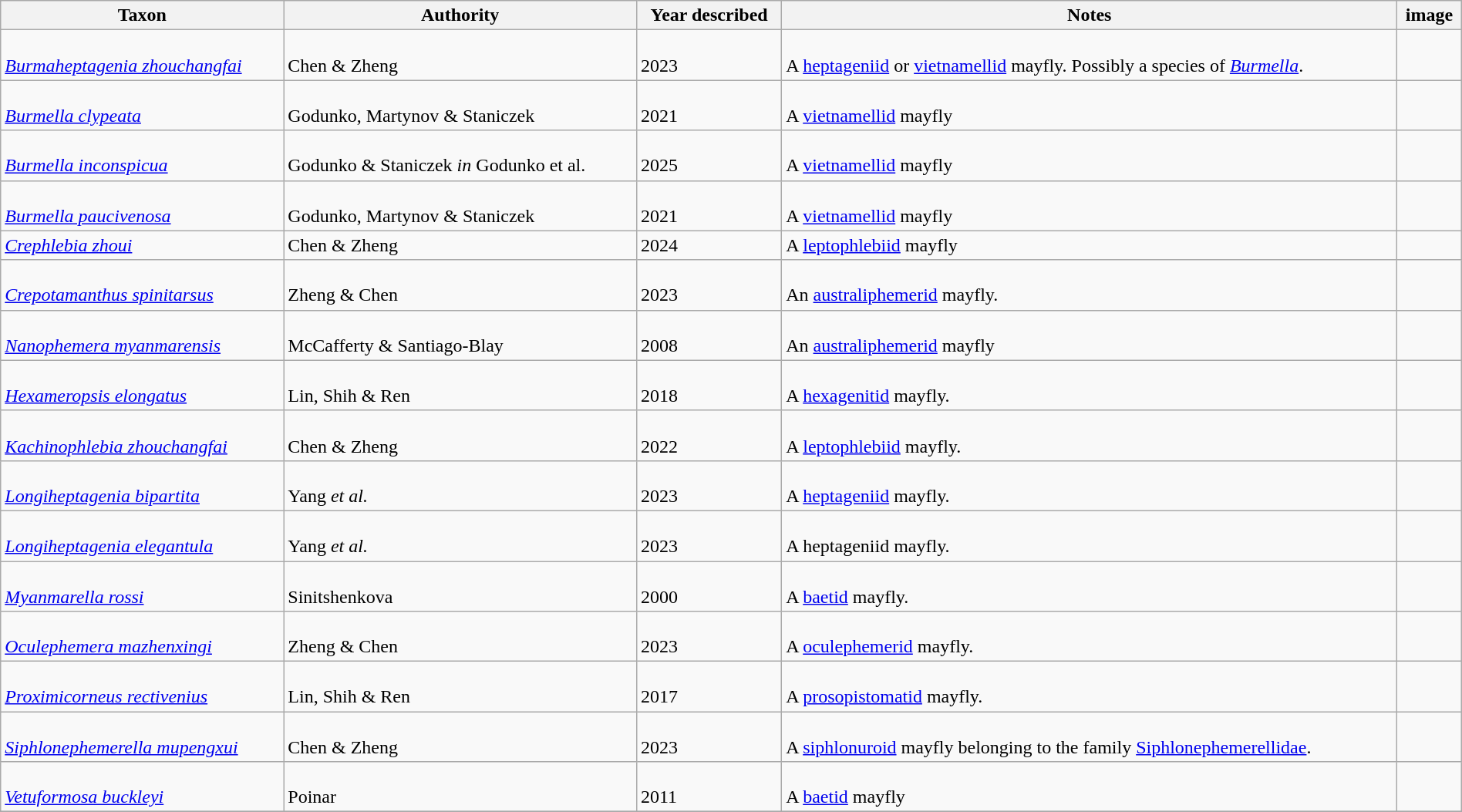<table class="wikitable sortable" align="center" width="100%">
<tr>
<th>Taxon</th>
<th>Authority</th>
<th>Year described</th>
<th>Notes</th>
<th>image</th>
</tr>
<tr>
<td><br><em><a href='#'>Burmaheptagenia zhouchangfai</a></em></td>
<td><br>Chen & Zheng</td>
<td><br>2023</td>
<td><br>A <a href='#'>heptageniid</a> or <a href='#'>vietnamellid</a> mayfly. Possibly a species of <em><a href='#'>Burmella</a></em>.</td>
<td></td>
</tr>
<tr>
<td><br><em><a href='#'>Burmella clypeata</a></em></td>
<td><br>Godunko, Martynov & Staniczek</td>
<td><br>2021</td>
<td><br>A <a href='#'>vietnamellid</a> mayfly</td>
<td></td>
</tr>
<tr>
<td><br><em><a href='#'>Burmella inconspicua</a></em></td>
<td><br>Godunko & Staniczek <em>in</em> Godunko et al.</td>
<td><br>2025</td>
<td><br>A <a href='#'>vietnamellid</a> mayfly</td>
<td></td>
</tr>
<tr>
<td><br><em><a href='#'>Burmella paucivenosa</a></em></td>
<td><br>Godunko, Martynov & Staniczek</td>
<td><br>2021</td>
<td><br>A <a href='#'>vietnamellid</a> mayfly</td>
<td></td>
</tr>
<tr>
<td><em><a href='#'>Crephlebia zhoui</a></em></td>
<td>Chen & Zheng</td>
<td>2024</td>
<td>A <a href='#'>leptophlebiid</a> mayfly</td>
<td></td>
</tr>
<tr>
<td><br><em><a href='#'>Crepotamanthus spinitarsus</a></em></td>
<td><br>Zheng & Chen</td>
<td><br>2023</td>
<td><br>An <a href='#'>australiphemerid</a> mayfly.</td>
<td></td>
</tr>
<tr>
<td><br><em><a href='#'>Nanophemera myanmarensis</a></em></td>
<td><br>McCafferty & Santiago-Blay</td>
<td><br>2008</td>
<td><br>An <a href='#'>australiphemerid</a> mayfly</td>
<td></td>
</tr>
<tr>
<td><br><em><a href='#'>Hexameropsis elongatus</a></em></td>
<td><br>Lin, Shih & Ren</td>
<td><br>2018</td>
<td><br>A <a href='#'>hexagenitid</a> mayfly.</td>
<td></td>
</tr>
<tr>
<td><br><em><a href='#'>Kachinophlebia zhouchangfai</a></em></td>
<td><br>Chen & Zheng</td>
<td><br>2022</td>
<td><br>A <a href='#'>leptophlebiid</a> mayfly.</td>
<td></td>
</tr>
<tr>
<td><br><em><a href='#'>Longiheptagenia bipartita</a></em></td>
<td><br>Yang <em>et al.</em></td>
<td><br>2023</td>
<td><br>A <a href='#'>heptageniid</a> mayfly.</td>
<td></td>
</tr>
<tr>
<td><br><em><a href='#'>Longiheptagenia elegantula</a></em></td>
<td><br>Yang <em>et al.</em></td>
<td><br>2023</td>
<td><br>A heptageniid mayfly.</td>
<td></td>
</tr>
<tr>
<td><br><em><a href='#'>Myanmarella rossi</a></em></td>
<td><br>Sinitshenkova</td>
<td><br>2000</td>
<td><br>A <a href='#'>baetid</a> mayfly.</td>
<td></td>
</tr>
<tr>
<td><br><em><a href='#'>Oculephemera mazhenxingi</a></em></td>
<td><br>Zheng & Chen</td>
<td><br>2023</td>
<td><br>A <a href='#'>oculephemerid</a> mayfly.</td>
<td></td>
</tr>
<tr>
<td><br><em><a href='#'>Proximicorneus rectivenius</a></em></td>
<td><br>Lin, Shih & Ren</td>
<td><br>2017</td>
<td><br>A <a href='#'>prosopistomatid</a> mayfly.</td>
<td></td>
</tr>
<tr>
<td><br><em><a href='#'>Siphlonephemerella mupengxui</a></em></td>
<td><br>Chen & Zheng</td>
<td><br>2023</td>
<td><br>A <a href='#'>siphlonuroid</a> mayfly belonging to the family <a href='#'>Siphlonephemerellidae</a>.</td>
<td></td>
</tr>
<tr>
<td><br><em><a href='#'>Vetuformosa buckleyi</a></em></td>
<td><br>Poinar</td>
<td><br>2011</td>
<td><br>A <a href='#'>baetid</a> mayfly</td>
<td><br></td>
</tr>
<tr>
</tr>
</table>
